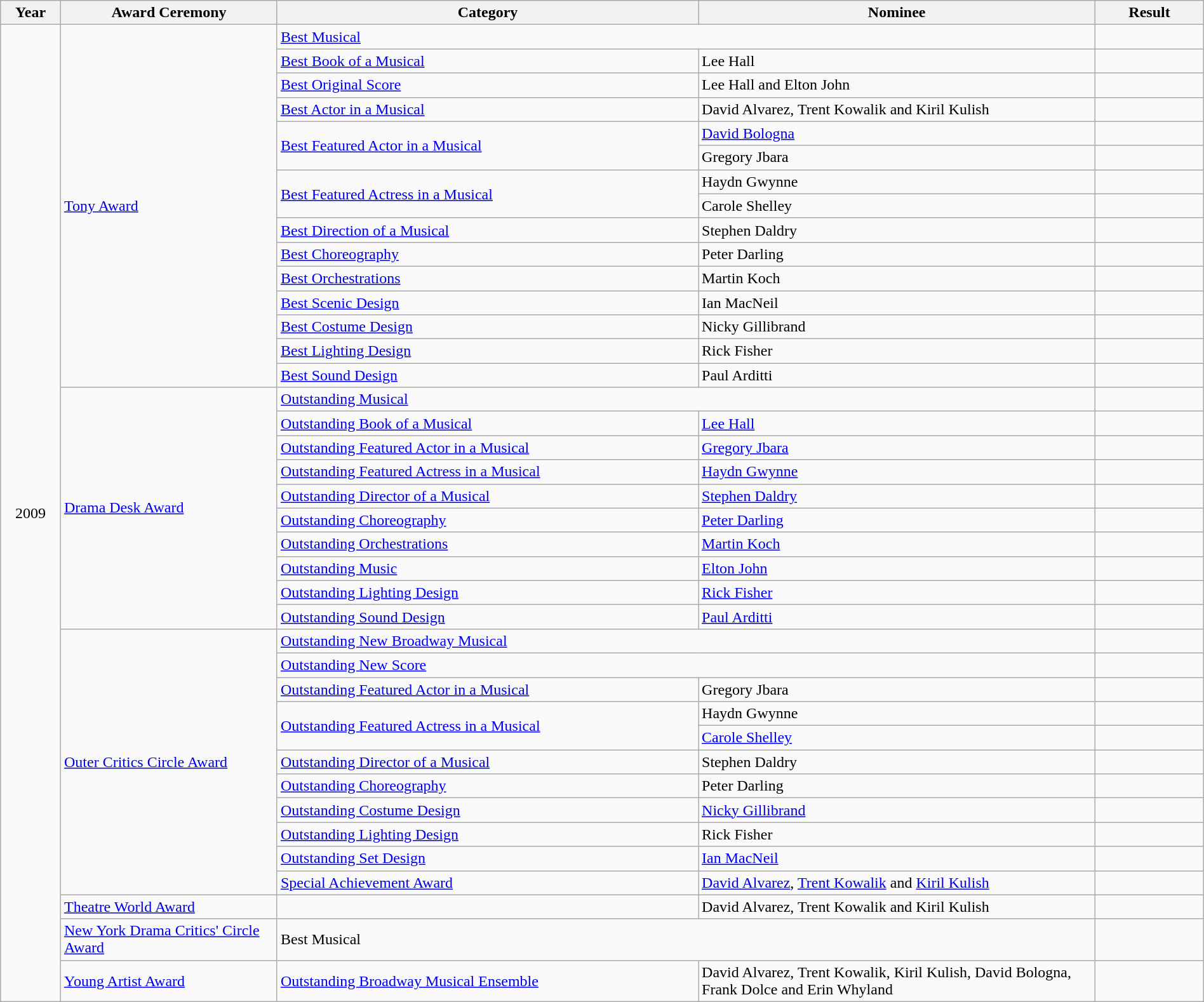<table class="wikitable" width="100%">
<tr>
<th width="5%">Year</th>
<th width="18%">Award Ceremony</th>
<th width="35%">Category</th>
<th width="33%">Nominee</th>
<th width="9%">Result</th>
</tr>
<tr>
<td rowspan="39" align="center">2009</td>
<td rowspan="15"><a href='#'>Tony Award</a></td>
<td colspan="2"><a href='#'>Best Musical</a></td>
<td></td>
</tr>
<tr>
<td><a href='#'>Best Book of a Musical</a></td>
<td>Lee Hall</td>
<td></td>
</tr>
<tr>
<td><a href='#'>Best Original Score</a></td>
<td>Lee Hall and Elton John</td>
<td></td>
</tr>
<tr>
<td><a href='#'>Best Actor in a Musical</a></td>
<td>David Alvarez, Trent Kowalik and Kiril Kulish</td>
<td></td>
</tr>
<tr>
<td rowspan="2"><a href='#'>Best Featured Actor in a Musical</a></td>
<td><a href='#'>David Bologna</a></td>
<td></td>
</tr>
<tr>
<td>Gregory Jbara</td>
<td></td>
</tr>
<tr>
<td rowspan="2"><a href='#'>Best Featured Actress in a Musical</a></td>
<td>Haydn Gwynne</td>
<td></td>
</tr>
<tr>
<td>Carole Shelley</td>
<td></td>
</tr>
<tr>
<td><a href='#'>Best Direction of a Musical</a></td>
<td>Stephen Daldry</td>
<td></td>
</tr>
<tr>
<td><a href='#'>Best Choreography</a></td>
<td>Peter Darling</td>
<td></td>
</tr>
<tr>
<td><a href='#'>Best Orchestrations</a></td>
<td>Martin Koch</td>
<td></td>
</tr>
<tr>
<td><a href='#'>Best Scenic Design</a></td>
<td>Ian MacNeil</td>
<td></td>
</tr>
<tr>
<td><a href='#'>Best Costume Design</a></td>
<td>Nicky Gillibrand</td>
<td></td>
</tr>
<tr>
<td><a href='#'>Best Lighting Design</a></td>
<td>Rick Fisher</td>
<td></td>
</tr>
<tr>
<td><a href='#'>Best Sound Design</a></td>
<td>Paul Arditti</td>
<td></td>
</tr>
<tr>
<td rowspan="10"><a href='#'>Drama Desk Award</a></td>
<td colspan="2"><a href='#'>Outstanding Musical</a></td>
<td></td>
</tr>
<tr>
<td><a href='#'>Outstanding Book of a Musical</a></td>
<td><a href='#'>Lee Hall</a></td>
<td></td>
</tr>
<tr>
<td><a href='#'>Outstanding Featured Actor in a Musical</a></td>
<td><a href='#'>Gregory Jbara</a></td>
<td></td>
</tr>
<tr>
<td><a href='#'>Outstanding Featured Actress in a Musical</a></td>
<td><a href='#'>Haydn Gwynne</a></td>
<td></td>
</tr>
<tr>
<td><a href='#'>Outstanding Director of a Musical</a></td>
<td><a href='#'>Stephen Daldry</a></td>
<td></td>
</tr>
<tr>
<td><a href='#'>Outstanding Choreography</a></td>
<td><a href='#'>Peter Darling</a></td>
<td></td>
</tr>
<tr>
<td><a href='#'>Outstanding Orchestrations</a></td>
<td><a href='#'>Martin Koch</a></td>
<td></td>
</tr>
<tr>
<td><a href='#'>Outstanding Music</a></td>
<td><a href='#'>Elton John</a></td>
<td></td>
</tr>
<tr>
<td><a href='#'>Outstanding Lighting Design</a></td>
<td><a href='#'>Rick Fisher</a></td>
<td></td>
</tr>
<tr>
<td><a href='#'>Outstanding Sound Design</a></td>
<td><a href='#'>Paul Arditti</a></td>
<td></td>
</tr>
<tr>
<td rowspan="11"><a href='#'>Outer Critics Circle Award</a></td>
<td colspan="2"><a href='#'>Outstanding New Broadway Musical</a></td>
<td></td>
</tr>
<tr>
<td colspan="2"><a href='#'>Outstanding New Score</a></td>
<td></td>
</tr>
<tr>
<td><a href='#'>Outstanding Featured Actor in a Musical</a></td>
<td>Gregory Jbara</td>
<td></td>
</tr>
<tr>
<td rowspan="2"><a href='#'>Outstanding Featured Actress in a Musical</a></td>
<td>Haydn Gwynne</td>
<td></td>
</tr>
<tr>
<td><a href='#'>Carole Shelley</a></td>
<td></td>
</tr>
<tr>
<td><a href='#'>Outstanding Director of a Musical</a></td>
<td>Stephen Daldry</td>
<td></td>
</tr>
<tr>
<td><a href='#'>Outstanding Choreography</a></td>
<td>Peter Darling</td>
<td></td>
</tr>
<tr>
<td><a href='#'>Outstanding Costume Design</a></td>
<td><a href='#'>Nicky Gillibrand</a></td>
<td></td>
</tr>
<tr>
<td><a href='#'>Outstanding Lighting Design</a></td>
<td>Rick Fisher</td>
<td></td>
</tr>
<tr>
<td><a href='#'>Outstanding Set Design</a></td>
<td><a href='#'>Ian MacNeil</a></td>
<td></td>
</tr>
<tr>
<td><a href='#'>Special Achievement Award</a></td>
<td><a href='#'>David Alvarez</a>, <a href='#'>Trent Kowalik</a> and <a href='#'>Kiril Kulish</a></td>
<td></td>
</tr>
<tr>
<td><a href='#'>Theatre World Award</a></td>
<td></td>
<td>David Alvarez, Trent Kowalik and Kiril Kulish</td>
<td></td>
</tr>
<tr>
<td><a href='#'>New York Drama Critics' Circle Award</a></td>
<td colspan="2">Best Musical</td>
<td></td>
</tr>
<tr>
<td><a href='#'>Young Artist Award</a></td>
<td><a href='#'>Outstanding Broadway Musical Ensemble</a></td>
<td>David Alvarez, Trent Kowalik, Kiril Kulish, David Bologna, Frank Dolce and Erin Whyland</td>
<td></td>
</tr>
</table>
